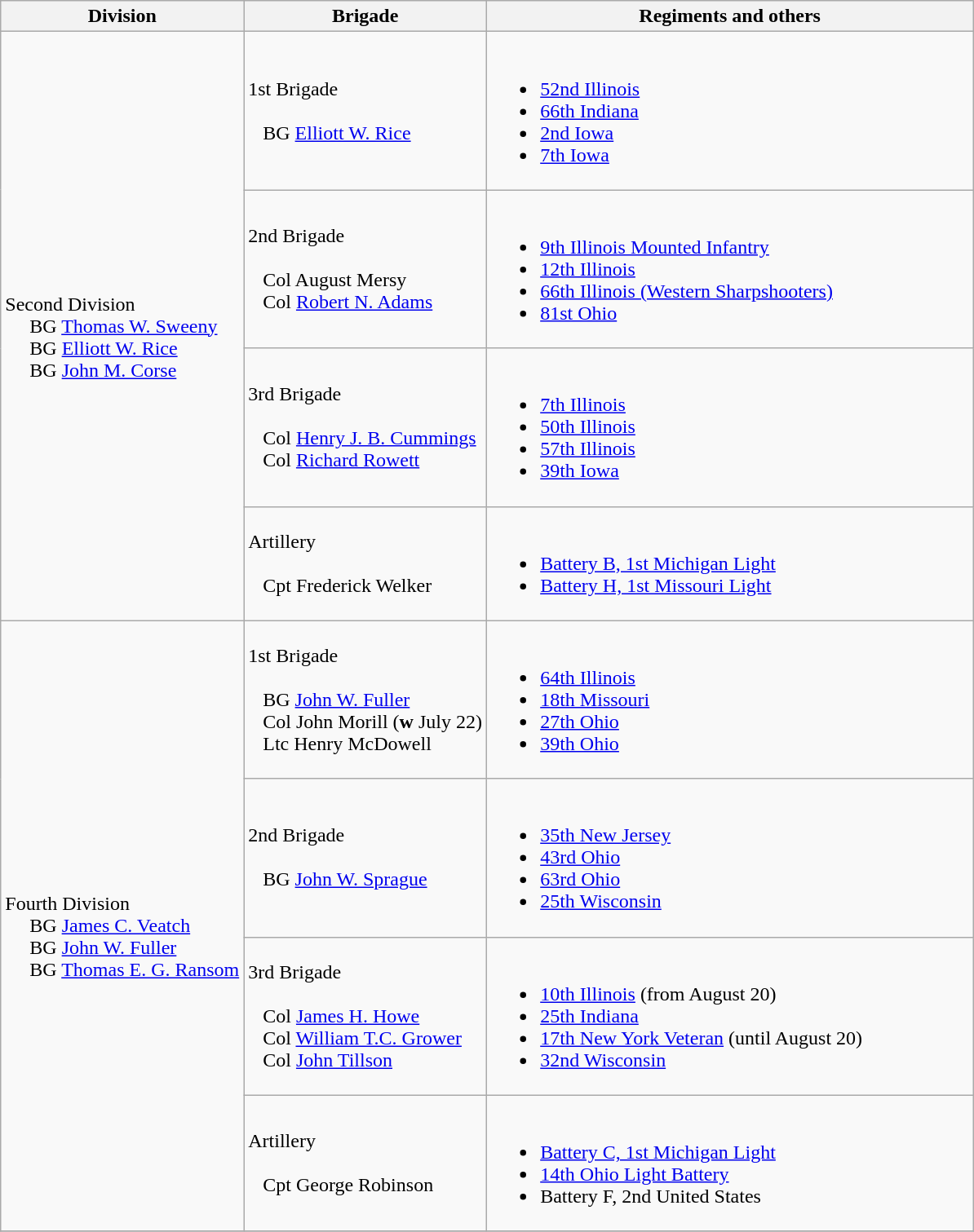<table class="wikitable">
<tr>
<th width=25%>Division</th>
<th width=25%>Brigade</th>
<th>Regiments and others</th>
</tr>
<tr>
<td rowspan=4><br>Second Division
<br>    
BG <a href='#'>Thomas W. Sweeny</a><br>    
BG <a href='#'>Elliott W. Rice</a><br>    
BG <a href='#'>John M. Corse</a></td>
<td>1st Brigade<br><br>  
BG <a href='#'>Elliott W. Rice</a></td>
<td><br><ul><li><a href='#'>52nd Illinois</a></li><li><a href='#'>66th Indiana</a></li><li><a href='#'>2nd Iowa</a></li><li><a href='#'>7th Iowa</a></li></ul></td>
</tr>
<tr>
<td>2nd Brigade<br><br>  
Col August Mersy<br>  
Col <a href='#'>Robert N. Adams</a></td>
<td><br><ul><li><a href='#'>9th Illinois Mounted Infantry</a></li><li><a href='#'>12th Illinois</a></li><li><a href='#'>66th Illinois (Western Sharpshooters)</a></li><li><a href='#'>81st Ohio</a></li></ul></td>
</tr>
<tr>
<td>3rd Brigade<br><br>  
Col <a href='#'>Henry J. B. Cummings</a><br>  
Col <a href='#'>Richard Rowett</a></td>
<td><br><ul><li><a href='#'>7th Illinois</a></li><li><a href='#'>50th Illinois</a></li><li><a href='#'>57th Illinois</a></li><li><a href='#'>39th Iowa</a></li></ul></td>
</tr>
<tr>
<td>Artillery<br><br>  
Cpt Frederick Welker</td>
<td><br><ul><li><a href='#'>Battery B, 1st Michigan Light</a></li><li><a href='#'>Battery H, 1st Missouri Light</a></li></ul></td>
</tr>
<tr>
<td rowspan=4><br>Fourth Division
<br>    
BG <a href='#'>James C. Veatch</a><br>    
BG <a href='#'>John W. Fuller</a><br>    
BG <a href='#'>Thomas E. G. Ransom</a></td>
<td>1st Brigade<br><br>  
BG <a href='#'>John W. Fuller</a><br>  
Col John Morill (<strong>w</strong> July 22)<br>  
Ltc Henry McDowell</td>
<td><br><ul><li><a href='#'>64th Illinois</a></li><li><a href='#'>18th Missouri</a></li><li><a href='#'>27th Ohio</a></li><li><a href='#'>39th Ohio</a></li></ul></td>
</tr>
<tr>
<td>2nd Brigade<br><br>  
BG <a href='#'>John W. Sprague</a></td>
<td><br><ul><li><a href='#'>35th New Jersey</a></li><li><a href='#'>43rd Ohio</a></li><li><a href='#'>63rd Ohio</a></li><li><a href='#'>25th Wisconsin</a></li></ul></td>
</tr>
<tr>
<td>3rd Brigade<br><br>  
Col <a href='#'>James H. Howe</a><br>  
Col <a href='#'>William T.C. Grower</a><br>  
Col <a href='#'>John Tillson</a></td>
<td><br><ul><li><a href='#'>10th Illinois</a> (from August 20)</li><li><a href='#'>25th Indiana</a></li><li><a href='#'>17th New York Veteran</a> (until August 20)</li><li><a href='#'>32nd Wisconsin</a></li></ul></td>
</tr>
<tr>
<td>Artillery<br><br>  
Cpt George Robinson</td>
<td><br><ul><li><a href='#'>Battery C, 1st Michigan Light</a></li><li><a href='#'>14th Ohio Light Battery</a></li><li>Battery F, 2nd United States</li></ul></td>
</tr>
<tr>
</tr>
</table>
